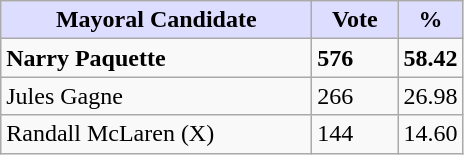<table class="wikitable">
<tr>
<th style="background:#ddf; width:200px;">Mayoral Candidate</th>
<th style="background:#ddf; width:50px;">Vote</th>
<th style="background:#ddf; width:30px;">%</th>
</tr>
<tr>
<td><strong>Narry Paquette</strong></td>
<td><strong>576</strong></td>
<td><strong>58.42</strong></td>
</tr>
<tr>
<td>Jules Gagne</td>
<td>266</td>
<td>26.98</td>
</tr>
<tr>
<td>Randall McLaren (X)</td>
<td>144</td>
<td>14.60</td>
</tr>
</table>
